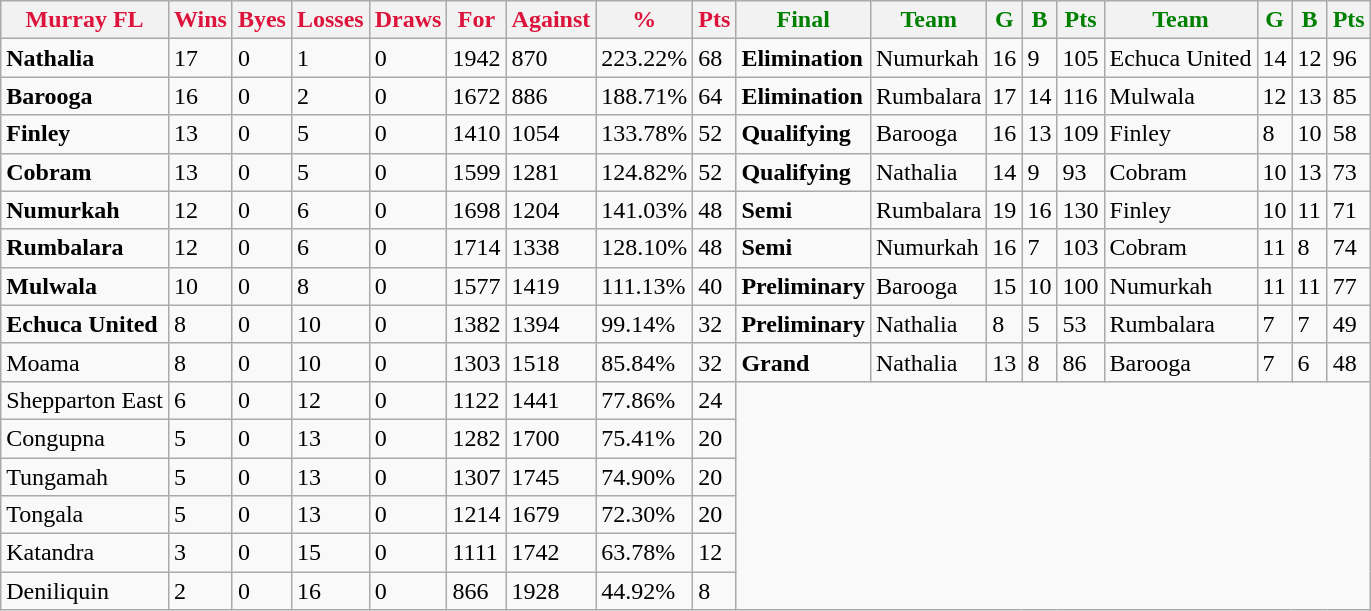<table class="wikitable">
<tr>
<th style="color:crimson">Murray FL</th>
<th style="color:crimson">Wins</th>
<th style="color:crimson">Byes</th>
<th style="color:crimson">Losses</th>
<th style="color:crimson">Draws</th>
<th style="color:crimson">For</th>
<th style="color:crimson">Against</th>
<th style="color:crimson">%</th>
<th style="color:crimson">Pts</th>
<th style="color:green">Final</th>
<th style="color:green">Team</th>
<th style="color:green">G</th>
<th style="color:green">B</th>
<th style="color:green">Pts</th>
<th style="color:green">Team</th>
<th style="color:green">G</th>
<th style="color:green">B</th>
<th style="color:green">Pts</th>
</tr>
<tr>
<td><strong>	Nathalia	</strong></td>
<td>17</td>
<td>0</td>
<td>1</td>
<td>0</td>
<td>1942</td>
<td>870</td>
<td>223.22%</td>
<td>68</td>
<td><strong>	Elimination	</strong></td>
<td>Numurkah</td>
<td>16</td>
<td>9</td>
<td>105</td>
<td>Echuca United</td>
<td>14</td>
<td>12</td>
<td>96</td>
</tr>
<tr |->
<td><strong>	Barooga	</strong></td>
<td>16</td>
<td>0</td>
<td>2</td>
<td>0</td>
<td>1672</td>
<td>886</td>
<td>188.71%</td>
<td>64</td>
<td><strong>	Elimination	</strong></td>
<td>Rumbalara</td>
<td>17</td>
<td>14</td>
<td>116</td>
<td>Mulwala</td>
<td>12</td>
<td>13</td>
<td>85</td>
</tr>
<tr |->
<td><strong>	Finley	</strong></td>
<td>13</td>
<td>0</td>
<td>5</td>
<td>0</td>
<td>1410</td>
<td>1054</td>
<td>133.78%</td>
<td>52</td>
<td><strong>	Qualifying	</strong></td>
<td>Barooga</td>
<td>16</td>
<td>13</td>
<td>109</td>
<td>Finley</td>
<td>8</td>
<td>10</td>
<td>58</td>
</tr>
<tr |->
<td><strong>	Cobram	</strong></td>
<td>13</td>
<td>0</td>
<td>5</td>
<td>0</td>
<td>1599</td>
<td>1281</td>
<td>124.82%</td>
<td>52</td>
<td><strong>	Qualifying	</strong></td>
<td>Nathalia</td>
<td>14</td>
<td>9</td>
<td>93</td>
<td>Cobram</td>
<td>10</td>
<td>13</td>
<td>73</td>
</tr>
<tr |->
<td><strong>	Numurkah	</strong></td>
<td>12</td>
<td>0</td>
<td>6</td>
<td>0</td>
<td>1698</td>
<td>1204</td>
<td>141.03%</td>
<td>48</td>
<td><strong>	Semi	</strong></td>
<td>Rumbalara</td>
<td>19</td>
<td>16</td>
<td>130</td>
<td>Finley</td>
<td>10</td>
<td>11</td>
<td>71</td>
</tr>
<tr |->
<td><strong>	Rumbalara	</strong></td>
<td>12</td>
<td>0</td>
<td>6</td>
<td>0</td>
<td>1714</td>
<td>1338</td>
<td>128.10%</td>
<td>48</td>
<td><strong>	Semi	</strong></td>
<td>Numurkah</td>
<td>16</td>
<td>7</td>
<td>103</td>
<td>Cobram</td>
<td>11</td>
<td>8</td>
<td>74</td>
</tr>
<tr |->
<td><strong>	Mulwala	</strong></td>
<td>10</td>
<td>0</td>
<td>8</td>
<td>0</td>
<td>1577</td>
<td>1419</td>
<td>111.13%</td>
<td>40</td>
<td><strong>	Preliminary	</strong></td>
<td>Barooga</td>
<td>15</td>
<td>10</td>
<td>100</td>
<td>Numurkah</td>
<td>11</td>
<td>11</td>
<td>77</td>
</tr>
<tr |->
<td><strong>	Echuca United	</strong></td>
<td>8</td>
<td>0</td>
<td>10</td>
<td>0</td>
<td>1382</td>
<td>1394</td>
<td>99.14%</td>
<td>32</td>
<td><strong>	Preliminary	</strong></td>
<td>Nathalia</td>
<td>8</td>
<td>5</td>
<td>53</td>
<td>Rumbalara</td>
<td>7</td>
<td>7</td>
<td>49</td>
</tr>
<tr |->
<td>Moama</td>
<td>8</td>
<td>0</td>
<td>10</td>
<td>0</td>
<td>1303</td>
<td>1518</td>
<td>85.84%</td>
<td>32</td>
<td><strong>	Grand	</strong></td>
<td>Nathalia</td>
<td>13</td>
<td>8</td>
<td>86</td>
<td>Barooga</td>
<td>7</td>
<td>6</td>
<td>48</td>
</tr>
<tr>
<td>Shepparton East</td>
<td>6</td>
<td>0</td>
<td>12</td>
<td>0</td>
<td>1122</td>
<td>1441</td>
<td>77.86%</td>
<td>24</td>
</tr>
<tr>
<td>Congupna</td>
<td>5</td>
<td>0</td>
<td>13</td>
<td>0</td>
<td>1282</td>
<td>1700</td>
<td>75.41%</td>
<td>20</td>
</tr>
<tr>
<td>Tungamah</td>
<td>5</td>
<td>0</td>
<td>13</td>
<td>0</td>
<td>1307</td>
<td>1745</td>
<td>74.90%</td>
<td>20</td>
</tr>
<tr>
<td>Tongala</td>
<td>5</td>
<td>0</td>
<td>13</td>
<td>0</td>
<td>1214</td>
<td>1679</td>
<td>72.30%</td>
<td>20</td>
</tr>
<tr>
<td>Katandra</td>
<td>3</td>
<td>0</td>
<td>15</td>
<td>0</td>
<td>1111</td>
<td>1742</td>
<td>63.78%</td>
<td>12</td>
</tr>
<tr>
<td>Deniliquin</td>
<td>2</td>
<td>0</td>
<td>16</td>
<td>0</td>
<td>866</td>
<td>1928</td>
<td>44.92%</td>
<td>8</td>
</tr>
</table>
